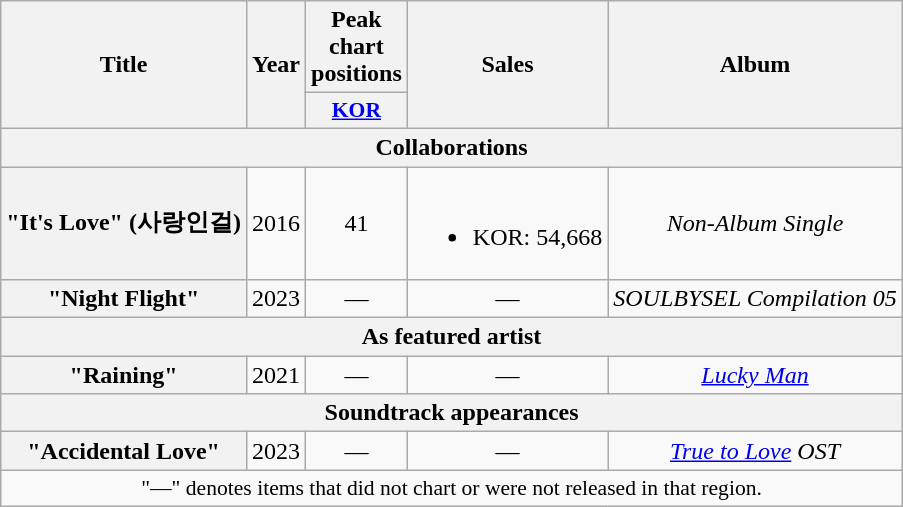<table class="wikitable plainrowheaders" style="text-align:center">
<tr>
<th scope="col" rowspan="2">Title</th>
<th scope="col" rowspan="2">Year</th>
<th scope="col" colspan="1">Peak chart positions</th>
<th scope="col" rowspan="2">Sales</th>
<th scope="col" rowspan="2">Album</th>
</tr>
<tr>
<th scope="col" style="width:3em;font-size:90%;"><a href='#'>KOR</a><br></th>
</tr>
<tr>
<th colspan="5">Collaborations</th>
</tr>
<tr>
<th scope="row">"It's Love" (사랑인걸) <br></th>
<td>2016</td>
<td>41</td>
<td><br><ul><li>KOR: 54,668</li></ul></td>
<td><em>Non-Album Single</em></td>
</tr>
<tr>
<th scope="row">"Night Flight" <br></th>
<td>2023</td>
<td>—</td>
<td>—</td>
<td><em>SOULBYSEL Compilation 05</em></td>
</tr>
<tr>
<th colspan="5">As featured artist</th>
</tr>
<tr>
<th scope="row">"Raining" <br></th>
<td>2021</td>
<td>—</td>
<td>—</td>
<td><em><a href='#'>Lucky Man</a></em></td>
</tr>
<tr>
<th colspan="5">Soundtrack appearances</th>
</tr>
<tr>
<th scope="row">"Accidental Love"</th>
<td>2023</td>
<td>—</td>
<td>—</td>
<td><em><a href='#'>True to Love</a> OST</em></td>
</tr>
<tr>
<td colspan="5" style="text-align:center; font-size:90%;">"—" denotes items that did not chart or were not released in that region.</td>
</tr>
</table>
